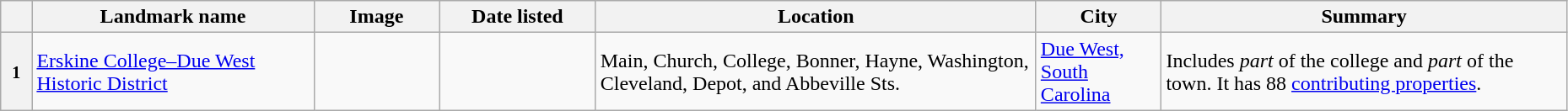<table class="wikitable sortable" style="width:98%">
<tr>
<th width = 2% ></th>
<th width = 18% ><strong>Landmark name</strong></th>
<th width = 8% class="unsortable" ><strong>Image</strong></th>
<th width = 10% ><strong>Date listed</strong></th>
<th><strong>Location</strong></th>
<th width = 8% ><strong>City</strong></th>
<th class="unsortable" ><strong>Summary</strong></th>
</tr>
<tr>
<th><small>1</small></th>
<td><a href='#'>Erskine College–Due West Historic District</a></td>
<td></td>
<td></td>
<td>Main, Church, College, Bonner, Hayne, Washington, Cleveland, Depot, and Abbeville Sts.<br><small></small></td>
<td><a href='#'>Due West, South Carolina</a></td>
<td>Includes <em>part</em> of the college and <em>part</em> of the town. It has 88 <a href='#'>contributing properties</a>.</td>
</tr>
</table>
